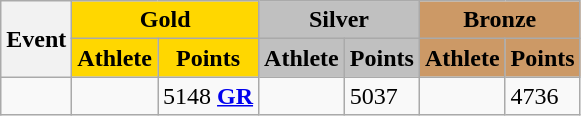<table class="wikitable">
<tr>
<th scope="col" rowspan=2>Event</th>
<th scope="colgroup" colspan=2 style="background-color: gold;">Gold</th>
<th scope="colgroup" colspan=2 style="background-color: silver;">Silver</th>
<th scope="colgroup" colspan=2 style="background-color: #cc9966;">Bronze</th>
</tr>
<tr>
<th scope="col" style="background-color:gold;">Athlete</th>
<th scope="col" style="background-color:gold;">Points</th>
<th scope="col" style="background-color:silver;">Athlete</th>
<th scope="col" style="background-color:silver;">Points</th>
<th scope="col" style="background-color:#cc9966;">Athlete</th>
<th scope="col" style="background-color:#cc9966;">Points</th>
</tr>
<tr>
<td></td>
<td></td>
<td>5148 <strong><a href='#'>GR</a></strong></td>
<td></td>
<td>5037</td>
<td></td>
<td>4736</td>
</tr>
</table>
